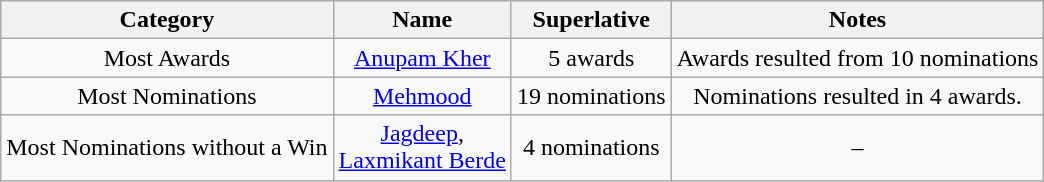<table class="wikitable" style="text-align: center">
<tr>
<th>Category</th>
<th>Name</th>
<th>Superlative</th>
<th>Notes</th>
</tr>
<tr>
<td>Most Awards</td>
<td><a href='#'>Anupam Kher</a></td>
<td>5 awards</td>
<td>Awards resulted from 10 nominations</td>
</tr>
<tr>
<td>Most Nominations</td>
<td><a href='#'>Mehmood</a></td>
<td>19 nominations</td>
<td>Nominations resulted in 4 awards.</td>
</tr>
<tr>
<td>Most Nominations without a Win</td>
<td><a href='#'>Jagdeep</a>,<br><a href='#'>Laxmikant Berde</a></td>
<td>4 nominations</td>
<td>–</td>
</tr>
</table>
